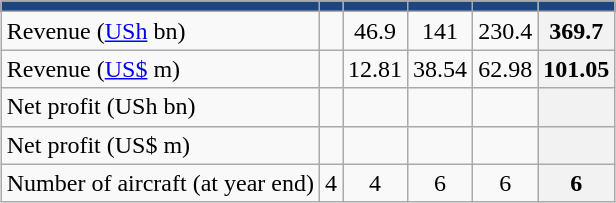<table class="wikitable" style="margin:auto;text-align:center;">
<tr>
<th style="background: #1d4580;"></th>
<th style="background: #1d4580;"></th>
<th style="background: #1d4580;"></th>
<th style="background: #1d4580;"></th>
<th style="background: #1d4580;"></th>
<th style="background: #1d4580;"></th>
</tr>
<tr>
<td align="left">Revenue (<a href='#'>USh</a> bn)</td>
<td></td>
<td>46.9</td>
<td>141</td>
<td>230.4</td>
<th>369.7</th>
</tr>
<tr>
<td align="left">Revenue (<a href='#'>US$</a> m)</td>
<td></td>
<td>12.81</td>
<td>38.54</td>
<td>62.98</td>
<th>101.05</th>
</tr>
<tr>
<td align="left">Net profit (USh bn)</td>
<td></td>
<td></td>
<td></td>
<td></td>
<th></th>
</tr>
<tr>
<td align="left">Net profit (US$ m)</td>
<td></td>
<td></td>
<td></td>
<td></td>
<th></th>
</tr>
<tr>
<td align="left">Number of aircraft (at year end)</td>
<td>4</td>
<td>4</td>
<td>6</td>
<td>6</td>
<th>6</th>
</tr>
</table>
